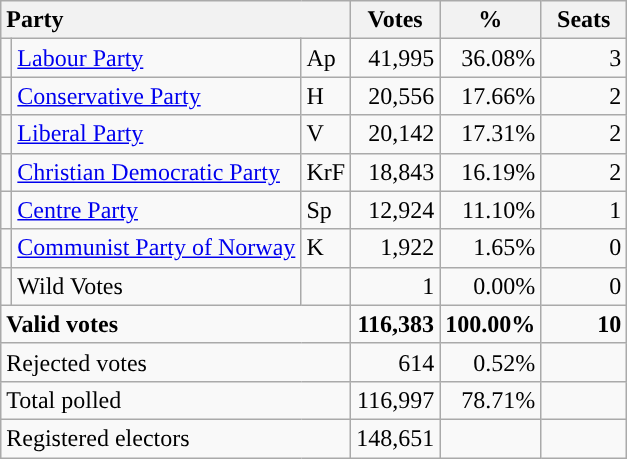<table class="wikitable" border="1" style="text-align:right;">
<tr>
<th style="text-align:left;" colspan=3>Party</th>
<th align=center width="50">Votes</th>
<th align=center width="50">%</th>
<th align=center width="50">Seats</th>
</tr>
<tr>
<td style="color:inherit;background:"></td>
<td align=left><a href='#'>Labour Party</a></td>
<td align=left>Ap</td>
<td>41,995</td>
<td>36.08%</td>
<td>3</td>
</tr>
<tr>
<td style="color:inherit;background:"></td>
<td align=left><a href='#'>Conservative Party</a></td>
<td align=left>H</td>
<td>20,556</td>
<td>17.66%</td>
<td>2</td>
</tr>
<tr>
<td style="color:inherit;background:"></td>
<td align=left><a href='#'>Liberal Party</a></td>
<td align=left>V</td>
<td>20,142</td>
<td>17.31%</td>
<td>2</td>
</tr>
<tr>
<td style="color:inherit;background:"></td>
<td align=left><a href='#'>Christian Democratic Party</a></td>
<td align=left>KrF</td>
<td>18,843</td>
<td>16.19%</td>
<td>2</td>
</tr>
<tr>
<td style="color:inherit;background:"></td>
<td align=left><a href='#'>Centre Party</a></td>
<td align=left>Sp</td>
<td>12,924</td>
<td>11.10%</td>
<td>1</td>
</tr>
<tr>
<td style="color:inherit;background:"></td>
<td align=left><a href='#'>Communist Party of Norway</a></td>
<td align=left>K</td>
<td>1,922</td>
<td>1.65%</td>
<td>0</td>
</tr>
<tr>
<td></td>
<td align=left>Wild Votes</td>
<td align=left></td>
<td>1</td>
<td>0.00%</td>
<td>0</td>
</tr>
<tr style="font-weight:bold">
<td align=left colspan=3>Valid votes</td>
<td>116,383</td>
<td>100.00%</td>
<td>10</td>
</tr>
<tr>
<td align=left colspan=3>Rejected votes</td>
<td>614</td>
<td>0.52%</td>
<td></td>
</tr>
<tr>
<td align=left colspan=3>Total polled</td>
<td>116,997</td>
<td>78.71%</td>
<td></td>
</tr>
<tr>
<td align=left colspan=3>Registered electors</td>
<td>148,651</td>
<td></td>
<td></td>
</tr>
</table>
